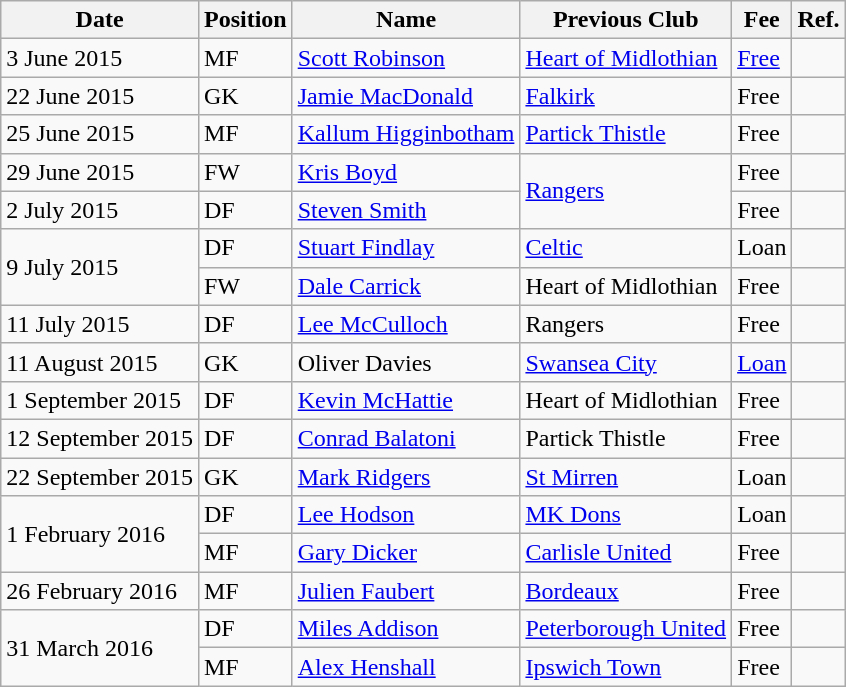<table class="wikitable">
<tr>
<th>Date</th>
<th>Position</th>
<th>Name</th>
<th>Previous Club</th>
<th>Fee</th>
<th>Ref.</th>
</tr>
<tr>
<td>3 June 2015</td>
<td>MF</td>
<td><a href='#'>Scott Robinson</a></td>
<td><a href='#'>Heart of Midlothian</a></td>
<td><a href='#'>Free</a></td>
<td></td>
</tr>
<tr>
<td>22 June 2015</td>
<td>GK</td>
<td><a href='#'>Jamie MacDonald</a></td>
<td><a href='#'>Falkirk</a></td>
<td>Free</td>
<td></td>
</tr>
<tr>
<td>25 June 2015</td>
<td>MF</td>
<td> <a href='#'>Kallum Higginbotham</a></td>
<td><a href='#'>Partick Thistle</a></td>
<td>Free</td>
<td></td>
</tr>
<tr>
<td>29 June 2015</td>
<td>FW</td>
<td><a href='#'>Kris Boyd</a></td>
<td rowspan=2><a href='#'>Rangers</a></td>
<td>Free</td>
<td></td>
</tr>
<tr>
<td>2 July 2015</td>
<td>DF</td>
<td><a href='#'>Steven Smith</a></td>
<td>Free</td>
<td></td>
</tr>
<tr>
<td rowspan="2">9 July 2015</td>
<td>DF</td>
<td><a href='#'>Stuart Findlay</a></td>
<td><a href='#'>Celtic</a></td>
<td>Loan</td>
<td></td>
</tr>
<tr>
<td>FW</td>
<td><a href='#'>Dale Carrick</a></td>
<td>Heart of Midlothian</td>
<td>Free</td>
<td></td>
</tr>
<tr>
<td>11 July 2015</td>
<td>DF</td>
<td><a href='#'>Lee McCulloch</a></td>
<td>Rangers</td>
<td>Free</td>
<td></td>
</tr>
<tr>
<td>11 August 2015</td>
<td>GK</td>
<td> Oliver Davies</td>
<td> <a href='#'>Swansea City</a></td>
<td><a href='#'>Loan</a></td>
<td></td>
</tr>
<tr>
<td>1 September 2015</td>
<td>DF</td>
<td><a href='#'>Kevin McHattie</a></td>
<td>Heart of Midlothian</td>
<td>Free</td>
<td></td>
</tr>
<tr>
<td>12 September 2015</td>
<td>DF</td>
<td> <a href='#'>Conrad Balatoni</a></td>
<td>Partick Thistle</td>
<td>Free</td>
<td></td>
</tr>
<tr>
<td>22 September 2015</td>
<td>GK</td>
<td><a href='#'>Mark Ridgers</a></td>
<td><a href='#'>St Mirren</a></td>
<td>Loan</td>
<td></td>
</tr>
<tr>
<td rowspan="2">1 February 2016</td>
<td>DF</td>
<td> <a href='#'>Lee Hodson</a></td>
<td> <a href='#'>MK Dons</a></td>
<td>Loan</td>
<td></td>
</tr>
<tr>
<td>MF</td>
<td> <a href='#'>Gary Dicker</a></td>
<td> <a href='#'>Carlisle United</a></td>
<td>Free</td>
<td></td>
</tr>
<tr>
<td>26 February 2016</td>
<td>MF</td>
<td> <a href='#'>Julien Faubert</a></td>
<td> <a href='#'>Bordeaux</a></td>
<td>Free</td>
<td></td>
</tr>
<tr>
<td rowspan="2">31 March 2016</td>
<td>DF</td>
<td> <a href='#'>Miles Addison</a></td>
<td> <a href='#'>Peterborough United</a></td>
<td>Free</td>
<td></td>
</tr>
<tr>
<td>MF</td>
<td> <a href='#'>Alex Henshall</a></td>
<td> <a href='#'>Ipswich Town</a></td>
<td>Free</td>
<td></td>
</tr>
</table>
